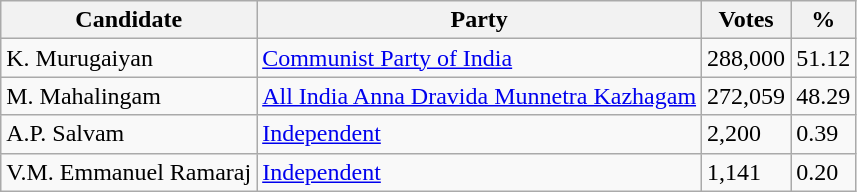<table class="wikitable">
<tr>
<th>Candidate</th>
<th>Party</th>
<th>Votes</th>
<th>%</th>
</tr>
<tr>
<td>K. Murugaiyan</td>
<td><a href='#'>Communist Party of India</a></td>
<td>288,000</td>
<td>51.12</td>
</tr>
<tr>
<td>M. Mahalingam</td>
<td><a href='#'>All India Anna Dravida Munnetra Kazhagam</a></td>
<td>272,059</td>
<td>48.29</td>
</tr>
<tr>
<td>A.P. Salvam</td>
<td><a href='#'>Independent</a></td>
<td>2,200</td>
<td>0.39</td>
</tr>
<tr>
<td>V.M. Emmanuel Ramaraj</td>
<td><a href='#'>Independent</a></td>
<td>1,141</td>
<td>0.20</td>
</tr>
</table>
